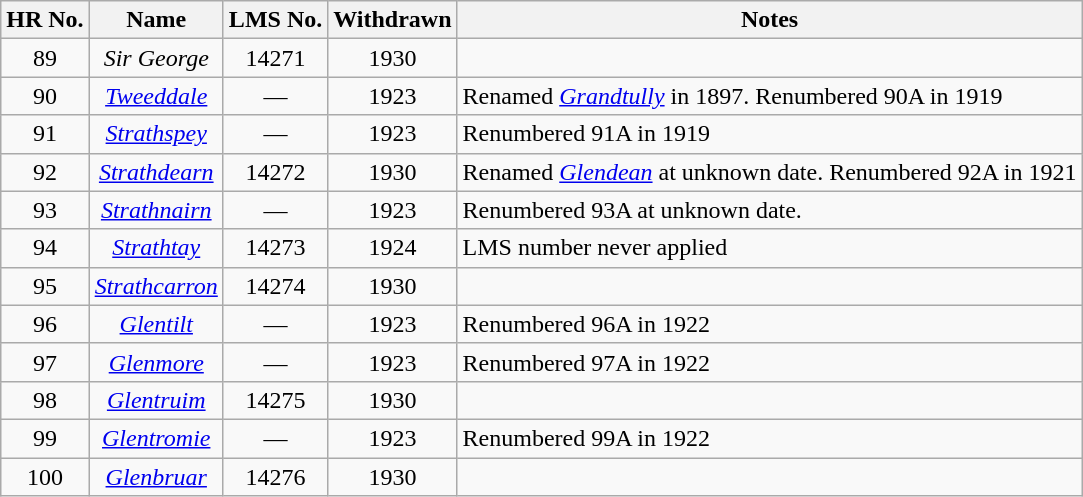<table class="wikitable sortable" style=text-align:center>
<tr>
<th>HR No.</th>
<th>Name</th>
<th>LMS No.</th>
<th>Withdrawn</th>
<th>Notes</th>
</tr>
<tr>
<td>89</td>
<td><em>Sir George</em></td>
<td>14271</td>
<td>1930</td>
<td style=text-align:left></td>
</tr>
<tr>
<td>90</td>
<td><em><a href='#'>Tweeddale</a></em></td>
<td>—</td>
<td>1923</td>
<td style=text-align:left>Renamed <em><a href='#'>Grandtully</a></em> in 1897. Renumbered 90A in 1919</td>
</tr>
<tr>
<td>91</td>
<td><em><a href='#'>Strathspey</a></em></td>
<td>—</td>
<td>1923</td>
<td style=text-align:left>Renumbered 91A in 1919</td>
</tr>
<tr>
<td>92</td>
<td><em><a href='#'>Strathdearn</a></em></td>
<td>14272</td>
<td>1930</td>
<td style=text-align:left>Renamed <em><a href='#'>Glendean</a></em> at unknown date. Renumbered 92A in 1921</td>
</tr>
<tr>
<td>93</td>
<td><em><a href='#'>Strathnairn</a></em></td>
<td>—</td>
<td>1923</td>
<td style=text-align:left>Renumbered 93A at unknown date.</td>
</tr>
<tr>
<td>94</td>
<td><em><a href='#'>Strathtay</a></em></td>
<td>14273</td>
<td>1924</td>
<td style=text-align:left>LMS number never applied</td>
</tr>
<tr>
<td>95</td>
<td><em><a href='#'>Strathcarron</a></em></td>
<td>14274</td>
<td>1930</td>
<td style=text-align:left></td>
</tr>
<tr>
<td>96</td>
<td><em><a href='#'>Glentilt</a></em></td>
<td>—</td>
<td>1923</td>
<td style=text-align:left>Renumbered 96A in 1922</td>
</tr>
<tr>
<td>97</td>
<td><em><a href='#'>Glenmore</a></em></td>
<td>—</td>
<td>1923</td>
<td style=text-align:left>Renumbered 97A in 1922</td>
</tr>
<tr>
<td>98</td>
<td><em><a href='#'>Glentruim</a></em></td>
<td>14275</td>
<td>1930</td>
<td style=text-align:left></td>
</tr>
<tr>
<td>99</td>
<td><em><a href='#'>Glentromie</a></em></td>
<td>—</td>
<td>1923</td>
<td style=text-align:left>Renumbered 99A in 1922</td>
</tr>
<tr>
<td>100</td>
<td><em><a href='#'>Glenbruar</a></em></td>
<td>14276</td>
<td>1930</td>
<td style=text-align:left></td>
</tr>
</table>
